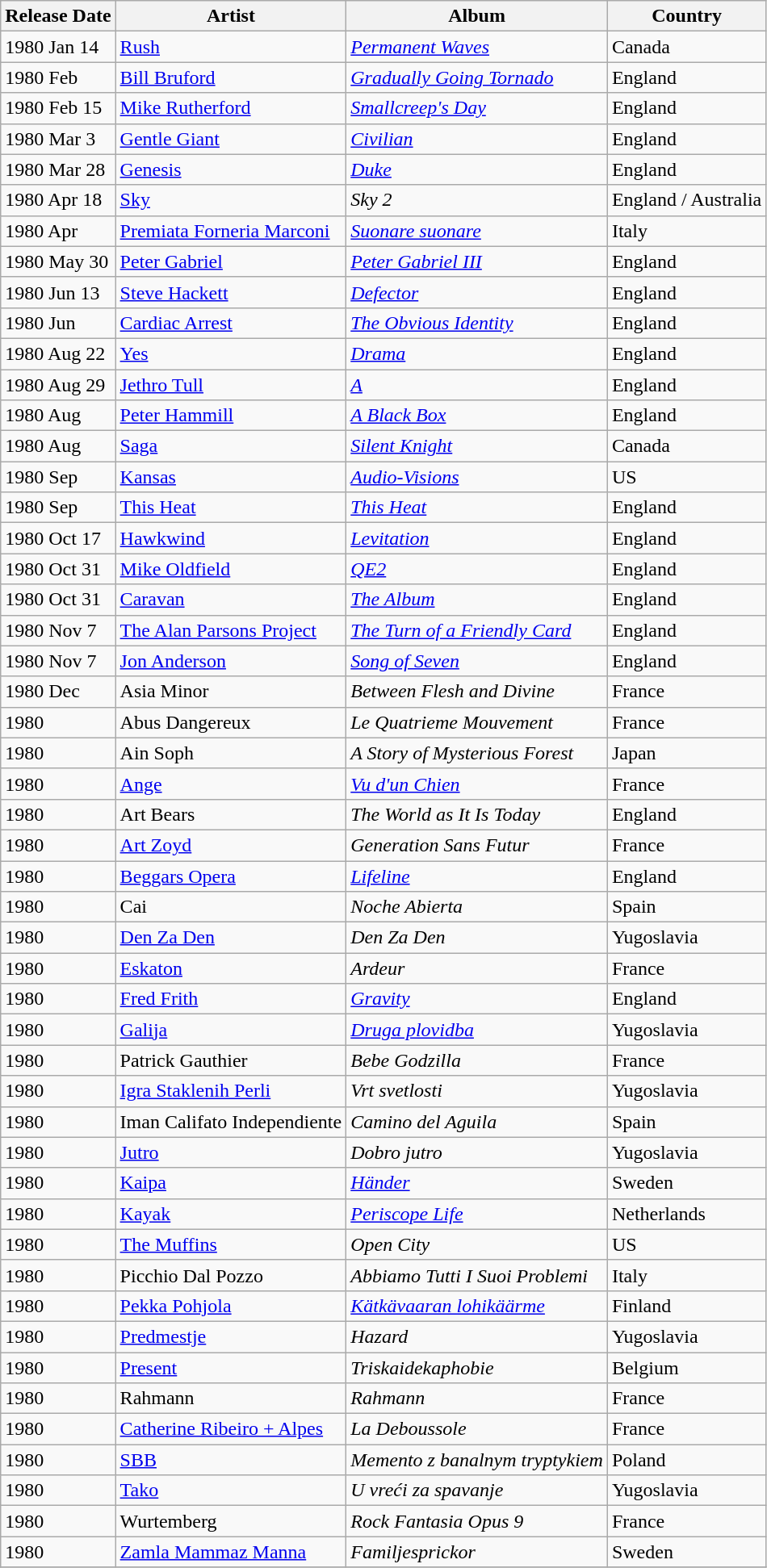<table class="wikitable">
<tr>
<th align=center>Release Date</th>
<th align=center>Artist</th>
<th align=center>Album</th>
<th align=center>Country</th>
</tr>
<tr>
<td>1980 Jan 14</td>
<td><a href='#'>Rush</a></td>
<td><em><a href='#'>Permanent Waves</a></em></td>
<td>Canada</td>
</tr>
<tr>
<td>1980 Feb</td>
<td><a href='#'>Bill Bruford</a></td>
<td><em><a href='#'>Gradually Going Tornado</a></em></td>
<td>England</td>
</tr>
<tr>
<td>1980 Feb 15</td>
<td><a href='#'>Mike Rutherford</a></td>
<td><em><a href='#'>Smallcreep's Day</a></em></td>
<td>England</td>
</tr>
<tr>
<td>1980 Mar 3</td>
<td><a href='#'>Gentle Giant</a></td>
<td><em><a href='#'>Civilian</a></em></td>
<td>England</td>
</tr>
<tr>
<td>1980 Mar 28</td>
<td><a href='#'>Genesis</a></td>
<td><em><a href='#'>Duke</a></em></td>
<td>England</td>
</tr>
<tr>
<td>1980 Apr 18</td>
<td><a href='#'>Sky</a></td>
<td><em>Sky 2</em></td>
<td>England / Australia</td>
</tr>
<tr>
<td>1980 Apr</td>
<td><a href='#'>Premiata Forneria Marconi</a></td>
<td><em><a href='#'>Suonare suonare</a></em></td>
<td>Italy</td>
</tr>
<tr>
<td>1980 May 30</td>
<td><a href='#'>Peter Gabriel</a></td>
<td><em><a href='#'>Peter Gabriel III</a></em></td>
<td>England</td>
</tr>
<tr>
<td>1980 Jun 13</td>
<td><a href='#'>Steve Hackett</a></td>
<td><em><a href='#'>Defector</a></em></td>
<td>England</td>
</tr>
<tr>
<td>1980 Jun</td>
<td><a href='#'>Cardiac Arrest</a></td>
<td><em><a href='#'>The Obvious Identity</a></em></td>
<td>England</td>
</tr>
<tr>
<td>1980 Aug 22</td>
<td><a href='#'>Yes</a></td>
<td><em><a href='#'>Drama</a></em></td>
<td>England</td>
</tr>
<tr>
<td>1980 Aug 29</td>
<td><a href='#'>Jethro Tull</a></td>
<td><em><a href='#'>A</a></em></td>
<td>England</td>
</tr>
<tr>
<td>1980 Aug</td>
<td><a href='#'>Peter Hammill</a></td>
<td><em><a href='#'>A Black Box</a></em></td>
<td>England</td>
</tr>
<tr>
<td>1980 Aug</td>
<td><a href='#'>Saga</a></td>
<td><em><a href='#'>Silent Knight</a></em></td>
<td>Canada</td>
</tr>
<tr>
<td>1980 Sep</td>
<td><a href='#'>Kansas</a></td>
<td><em><a href='#'>Audio-Visions</a></em></td>
<td>US</td>
</tr>
<tr>
<td>1980 Sep</td>
<td><a href='#'>This Heat</a></td>
<td><em><a href='#'>This Heat</a></em></td>
<td>England</td>
</tr>
<tr>
<td>1980 Oct 17</td>
<td><a href='#'>Hawkwind</a></td>
<td><em><a href='#'>Levitation</a></em></td>
<td>England</td>
</tr>
<tr>
<td>1980 Oct 31</td>
<td><a href='#'>Mike Oldfield</a></td>
<td><em><a href='#'>QE2</a></em></td>
<td>England</td>
</tr>
<tr>
<td>1980 Oct 31</td>
<td><a href='#'>Caravan</a></td>
<td><em><a href='#'>The Album</a></em></td>
<td>England</td>
</tr>
<tr>
<td>1980 Nov 7</td>
<td><a href='#'>The Alan Parsons Project</a></td>
<td><em><a href='#'>The Turn of a Friendly Card</a></em></td>
<td>England</td>
</tr>
<tr>
<td>1980 Nov 7</td>
<td><a href='#'>Jon Anderson</a></td>
<td><em><a href='#'>Song of Seven</a></em></td>
<td>England</td>
</tr>
<tr>
<td>1980 Dec</td>
<td>Asia Minor</td>
<td><em>Between Flesh and Divine</em></td>
<td>France</td>
</tr>
<tr>
<td>1980</td>
<td>Abus Dangereux</td>
<td><em>Le Quatrieme Mouvement</em></td>
<td>France</td>
</tr>
<tr>
<td>1980</td>
<td>Ain Soph</td>
<td><em>A Story of Mysterious Forest</em></td>
<td>Japan</td>
</tr>
<tr>
<td>1980</td>
<td><a href='#'>Ange</a></td>
<td><em><a href='#'>Vu d'un Chien</a></em></td>
<td>France</td>
</tr>
<tr>
<td>1980</td>
<td>Art Bears</td>
<td><em>The World as It Is Today</em></td>
<td>England</td>
</tr>
<tr>
<td>1980</td>
<td><a href='#'>Art Zoyd</a></td>
<td><em>Generation Sans Futur</em></td>
<td>France</td>
</tr>
<tr>
<td>1980</td>
<td><a href='#'>Beggars Opera</a></td>
<td><em><a href='#'>Lifeline</a></em></td>
<td>England</td>
</tr>
<tr>
<td>1980</td>
<td>Cai</td>
<td><em>Noche Abierta</em></td>
<td>Spain</td>
</tr>
<tr>
<td>1980</td>
<td><a href='#'>Den Za Den</a></td>
<td><em>Den Za Den</em></td>
<td>Yugoslavia</td>
</tr>
<tr>
<td>1980</td>
<td><a href='#'>Eskaton</a></td>
<td><em>Ardeur</em></td>
<td>France</td>
</tr>
<tr>
<td>1980</td>
<td><a href='#'>Fred Frith</a></td>
<td><em><a href='#'>Gravity</a></em></td>
<td>England</td>
</tr>
<tr>
<td>1980</td>
<td><a href='#'>Galija</a></td>
<td><em><a href='#'>Druga plovidba</a></em></td>
<td>Yugoslavia</td>
</tr>
<tr>
<td>1980</td>
<td>Patrick Gauthier</td>
<td><em>Bebe Godzilla</em></td>
<td>France</td>
</tr>
<tr>
<td>1980</td>
<td><a href='#'>Igra Staklenih Perli</a></td>
<td><em>Vrt svetlosti</em></td>
<td>Yugoslavia</td>
</tr>
<tr>
<td>1980</td>
<td>Iman Califato Independiente</td>
<td><em>Camino del Aguila</em></td>
<td>Spain</td>
</tr>
<tr>
<td>1980</td>
<td><a href='#'>Jutro</a></td>
<td><em>Dobro jutro</em></td>
<td>Yugoslavia</td>
</tr>
<tr>
<td>1980</td>
<td><a href='#'>Kaipa</a></td>
<td><em><a href='#'>Händer</a></em></td>
<td>Sweden</td>
</tr>
<tr>
<td>1980</td>
<td><a href='#'>Kayak</a></td>
<td><em><a href='#'>Periscope Life</a></em></td>
<td>Netherlands</td>
</tr>
<tr>
<td>1980</td>
<td><a href='#'>The Muffins</a></td>
<td><em>Open City</em></td>
<td>US</td>
</tr>
<tr>
<td>1980</td>
<td>Picchio Dal Pozzo</td>
<td><em>Abbiamo Tutti I Suoi Problemi</em></td>
<td>Italy</td>
</tr>
<tr>
<td>1980</td>
<td><a href='#'>Pekka Pohjola</a></td>
<td><em><a href='#'>Kätkävaaran lohikäärme</a></em></td>
<td>Finland</td>
</tr>
<tr>
<td>1980</td>
<td><a href='#'>Predmestje</a></td>
<td><em>Hazard</em></td>
<td>Yugoslavia</td>
</tr>
<tr>
<td>1980</td>
<td><a href='#'>Present</a></td>
<td><em>Triskaidekaphobie</em></td>
<td>Belgium</td>
</tr>
<tr>
<td>1980</td>
<td>Rahmann</td>
<td><em>Rahmann</em></td>
<td>France</td>
</tr>
<tr>
<td>1980</td>
<td><a href='#'>Catherine Ribeiro + Alpes</a></td>
<td><em>La Deboussole</em></td>
<td>France</td>
</tr>
<tr>
<td>1980</td>
<td><a href='#'>SBB</a></td>
<td><em>Memento z banalnym tryptykiem</em></td>
<td>Poland</td>
</tr>
<tr>
<td>1980</td>
<td><a href='#'>Tako</a></td>
<td><em>U vreći za spavanje</em></td>
<td>Yugoslavia</td>
</tr>
<tr>
<td>1980</td>
<td>Wurtemberg</td>
<td><em>Rock Fantasia Opus 9</em></td>
<td>France</td>
</tr>
<tr>
<td>1980</td>
<td><a href='#'>Zamla Mammaz Manna</a></td>
<td><em>Familjesprickor</em></td>
<td>Sweden</td>
</tr>
<tr>
</tr>
</table>
